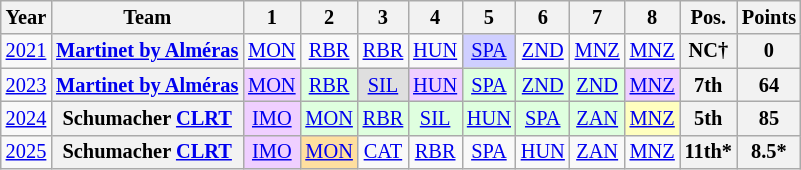<table class="wikitable" border="1" style="text-align:center; font-size:85%;">
<tr>
<th>Year</th>
<th>Team</th>
<th>1</th>
<th>2</th>
<th>3</th>
<th>4</th>
<th>5</th>
<th>6</th>
<th>7</th>
<th>8</th>
<th>Pos.</th>
<th>Points</th>
</tr>
<tr>
<td><a href='#'>2021</a></td>
<th nowrap><a href='#'>Martinet by Alméras</a></th>
<td style="background:#;"><a href='#'>MON</a></td>
<td style="background:#;"><a href='#'>RBR</a></td>
<td style="background:#;"><a href='#'>RBR</a></td>
<td style="background:#;"><a href='#'>HUN</a></td>
<td style="background:#CFCFFF;"><a href='#'>SPA</a><br></td>
<td style="background:#;"><a href='#'>ZND</a></td>
<td style="background:#;"><a href='#'>MNZ</a></td>
<td style="background:#;"><a href='#'>MNZ</a></td>
<th>NC†</th>
<th>0</th>
</tr>
<tr>
<td><a href='#'>2023</a></td>
<th nowrap><a href='#'>Martinet by Alméras</a></th>
<td style="background:#EFCFFF;"><a href='#'>MON</a><br></td>
<td style="background:#DFFFDF;"><a href='#'>RBR</a><br></td>
<td style="background:#DFDFDF;"><a href='#'>SIL</a><br></td>
<td style="background:#EFCFFF;"><a href='#'>HUN</a><br></td>
<td style="background:#DFFFDF;"><a href='#'>SPA</a><br></td>
<td style="background:#DFFFDF;"><a href='#'>ZND</a><br></td>
<td style="background:#DFFFDF;"><a href='#'>ZND</a><br></td>
<td style="background:#EFCFFF;"><a href='#'>MNZ</a><br></td>
<th>7th</th>
<th>64</th>
</tr>
<tr>
<td><a href='#'>2024</a></td>
<th nowrap>Schumacher <a href='#'>CLRT</a></th>
<td style="background:#EFCFFF;"><a href='#'>IMO</a><br></td>
<td style="background:#DFFFDF;"><a href='#'>MON</a><br></td>
<td style="background:#DFFFDF;"><a href='#'>RBR</a><br></td>
<td style="background:#DFFFDF;"><a href='#'>SIL</a><br></td>
<td style="background:#DFFFDF;"><a href='#'>HUN</a><br></td>
<td style="background:#DFFFDF;"><a href='#'>SPA</a><br></td>
<td style="background:#DFFFDF;"><a href='#'>ZAN</a><br></td>
<td style="background:#FFFFBF;"><a href='#'>MNZ</a><br></td>
<th>5th</th>
<th>85</th>
</tr>
<tr>
<td><a href='#'>2025</a></td>
<th nowrap>Schumacher <a href='#'>CLRT</a></th>
<td style="background:#EFCFFF;"><a href='#'>IMO</a><br></td>
<td style="background:#FFDF9F;"><a href='#'>MON</a><br></td>
<td style="background:#;"><a href='#'>CAT</a></td>
<td style="background:#;"><a href='#'>RBR</a></td>
<td style="background:#;"><a href='#'>SPA</a></td>
<td style="background:#;"><a href='#'>HUN</a></td>
<td style="background:#;"><a href='#'>ZAN</a></td>
<td style="background:#;"><a href='#'>MNZ</a></td>
<th>11th*</th>
<th>8.5*</th>
</tr>
</table>
